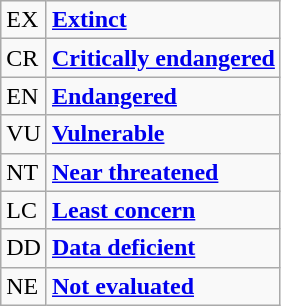<table class="wikitable" style="text-align:left">
<tr>
<td>EX</td>
<td><strong><a href='#'>Extinct</a></strong></td>
</tr>
<tr>
<td>CR</td>
<td><strong><a href='#'>Critically endangered</a></strong></td>
</tr>
<tr>
<td>EN</td>
<td><strong><a href='#'>Endangered</a></strong></td>
</tr>
<tr>
<td>VU</td>
<td><strong><a href='#'>Vulnerable</a></strong></td>
</tr>
<tr>
<td>NT</td>
<td><strong><a href='#'>Near threatened</a></strong></td>
</tr>
<tr>
<td>LC</td>
<td><strong><a href='#'>Least concern</a></strong></td>
</tr>
<tr>
<td>DD</td>
<td><strong><a href='#'>Data deficient</a></strong></td>
</tr>
<tr>
<td>NE</td>
<td><strong><a href='#'>Not evaluated</a></strong></td>
</tr>
</table>
